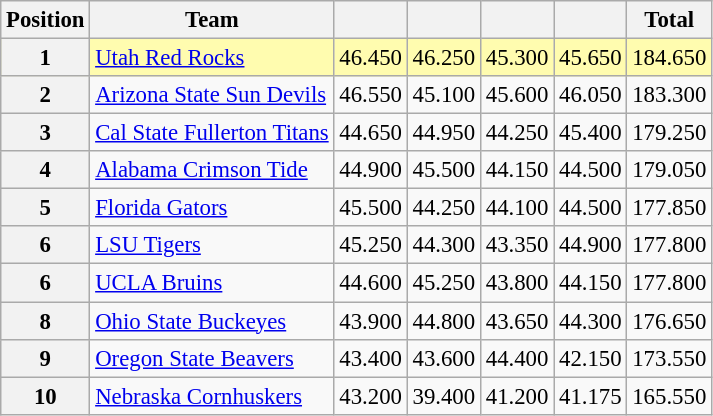<table class="wikitable sortable" style="text-align:center; font-size:95%">
<tr>
<th scope=col>Position</th>
<th scope=col>Team</th>
<th scope=col></th>
<th scope=col></th>
<th scope=col></th>
<th scope=col></th>
<th scope=col>Total</th>
</tr>
<tr bgcolor=fffcaf>
<th scope=row>1</th>
<td align=left><a href='#'>Utah Red Rocks</a></td>
<td>46.450</td>
<td>46.250</td>
<td>45.300</td>
<td>45.650</td>
<td>184.650</td>
</tr>
<tr>
<th scope=row>2</th>
<td align=left><a href='#'>Arizona State Sun Devils</a></td>
<td>46.550</td>
<td>45.100</td>
<td>45.600</td>
<td>46.050</td>
<td>183.300</td>
</tr>
<tr>
<th scope=row>3</th>
<td align=left><a href='#'>Cal State Fullerton Titans</a></td>
<td>44.650</td>
<td>44.950</td>
<td>44.250</td>
<td>45.400</td>
<td>179.250</td>
</tr>
<tr>
<th scope=row>4</th>
<td align=left><a href='#'>Alabama Crimson Tide</a></td>
<td>44.900</td>
<td>45.500</td>
<td>44.150</td>
<td>44.500</td>
<td>179.050</td>
</tr>
<tr>
<th scope=row>5</th>
<td align=left><a href='#'>Florida Gators</a></td>
<td>45.500</td>
<td>44.250</td>
<td>44.100</td>
<td>44.500</td>
<td>177.850</td>
</tr>
<tr>
<th scope=row>6</th>
<td align=left><a href='#'>LSU Tigers</a></td>
<td>45.250</td>
<td>44.300</td>
<td>43.350</td>
<td>44.900</td>
<td>177.800</td>
</tr>
<tr>
<th scope=row>6</th>
<td align=left><a href='#'>UCLA Bruins</a></td>
<td>44.600</td>
<td>45.250</td>
<td>43.800</td>
<td>44.150</td>
<td>177.800</td>
</tr>
<tr>
<th scope=row>8</th>
<td align=left><a href='#'>Ohio State Buckeyes</a></td>
<td>43.900</td>
<td>44.800</td>
<td>43.650</td>
<td>44.300</td>
<td>176.650</td>
</tr>
<tr>
<th scope=row>9</th>
<td align=left><a href='#'>Oregon State Beavers</a></td>
<td>43.400</td>
<td>43.600</td>
<td>44.400</td>
<td>42.150</td>
<td>173.550</td>
</tr>
<tr>
<th scope=row>10</th>
<td align=left><a href='#'>Nebraska Cornhuskers</a></td>
<td>43.200</td>
<td>39.400</td>
<td>41.200</td>
<td>41.175</td>
<td>165.550</td>
</tr>
</table>
